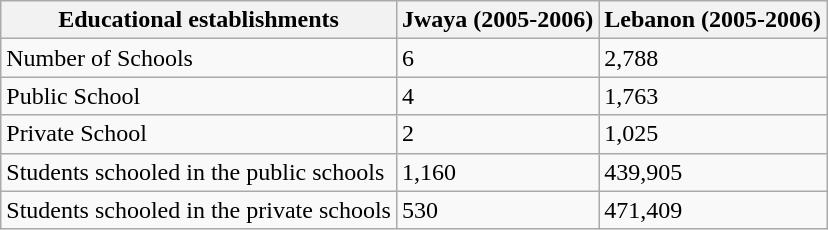<table class="wikitable">
<tr>
<th>Educational establishments</th>
<th>Jwaya (2005-2006)</th>
<th>Lebanon (2005-2006)</th>
</tr>
<tr>
<td>Number of Schools</td>
<td>6</td>
<td>2,788</td>
</tr>
<tr>
<td>Public School</td>
<td>4</td>
<td>1,763</td>
</tr>
<tr>
<td>Private School</td>
<td>2</td>
<td>1,025</td>
</tr>
<tr>
<td>Students schooled in the public schools</td>
<td>1,160</td>
<td>439,905</td>
</tr>
<tr>
<td>Students schooled in the private schools</td>
<td>530</td>
<td>471,409</td>
</tr>
</table>
